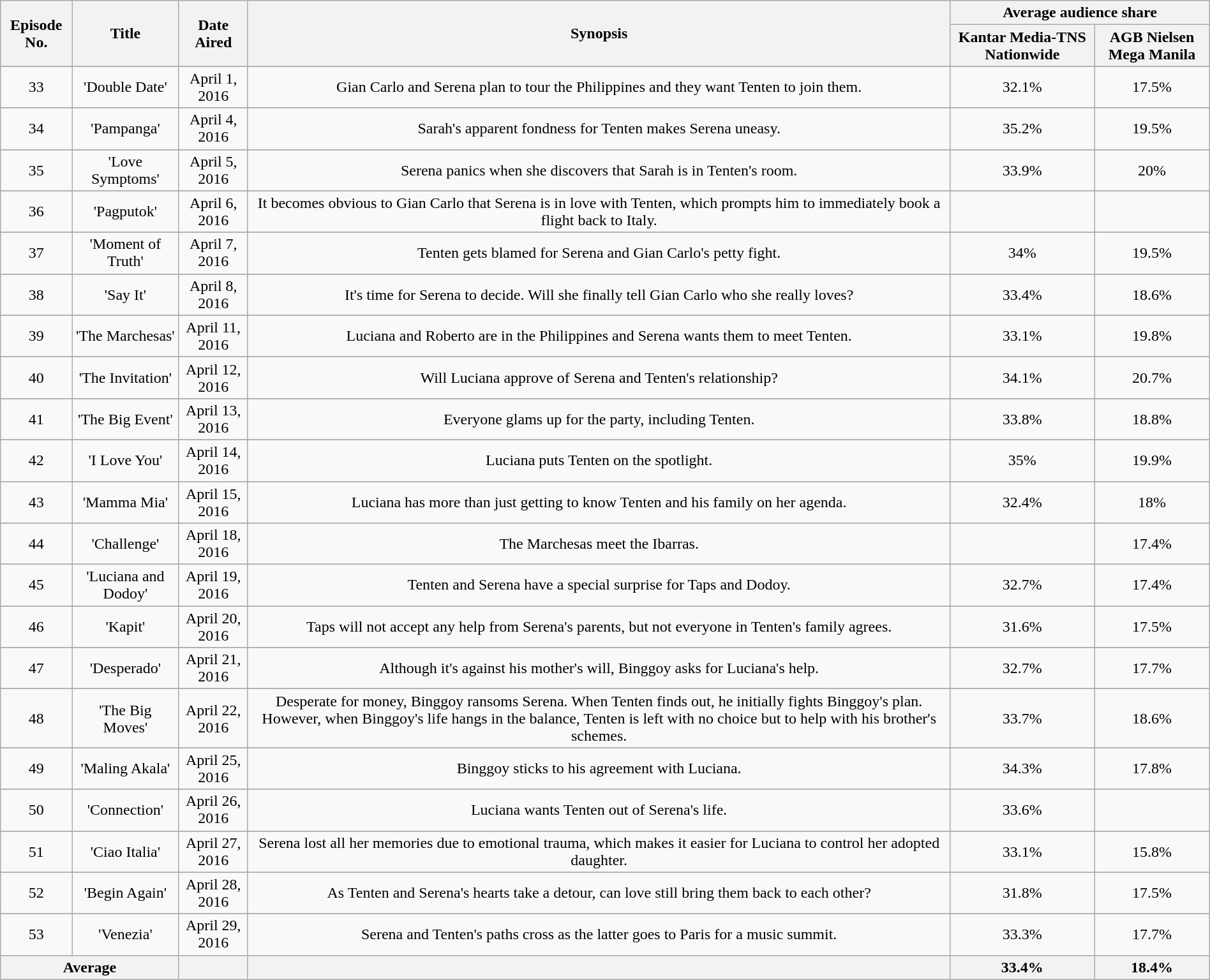<table class="wikitable" style="text-align:center; font-size:100%; line-height:18px;"  width="100%">
<tr>
<th rowspan="2">Episode No.</th>
<th rowspan="2">Title</th>
<th rowspan="2">Date Aired</th>
<th rowspan="2">Synopsis </th>
<th colspan="2">Average audience share</th>
</tr>
<tr>
<th>Kantar Media-TNS Nationwide</th>
<th>AGB Nielsen Mega Manila</th>
</tr>
<tr>
</tr>
<tr>
<td>33</td>
<td>'Double Date'</td>
<td>April 1, 2016</td>
<td>Gian Carlo and Serena plan to tour the Philippines and they want Tenten to join them.</td>
<td>32.1%</td>
<td>17.5%</td>
</tr>
<tr>
</tr>
<tr>
<td>34</td>
<td>'Pampanga'</td>
<td>April 4, 2016</td>
<td>Sarah's apparent fondness for Tenten makes Serena uneasy.</td>
<td>35.2%</td>
<td>19.5%</td>
</tr>
<tr>
</tr>
<tr>
<td>35</td>
<td>'Love Symptoms'</td>
<td>April 5, 2016</td>
<td>Serena panics when she discovers that Sarah is in Tenten's room.</td>
<td>33.9%</td>
<td>20%</td>
</tr>
<tr>
</tr>
<tr>
<td>36</td>
<td>'Pagputok'</td>
<td>April 6, 2016</td>
<td>It becomes obvious to Gian Carlo that Serena is in love with Tenten, which prompts him to immediately book a flight back to Italy.</td>
<td></td>
<td></td>
</tr>
<tr>
</tr>
<tr>
<td>37</td>
<td>'Moment of Truth'</td>
<td>April 7, 2016</td>
<td>Tenten gets blamed for Serena and Gian Carlo's petty fight.</td>
<td>34%</td>
<td>19.5%</td>
</tr>
<tr>
</tr>
<tr>
<td>38</td>
<td>'Say It'</td>
<td>April 8, 2016</td>
<td>It's time for Serena to decide. Will she finally tell Gian Carlo who she really loves?</td>
<td>33.4%</td>
<td>18.6%</td>
</tr>
<tr>
</tr>
<tr>
<td>39</td>
<td>'The Marchesas'</td>
<td>April 11, 2016</td>
<td>Luciana and Roberto are in the Philippines and Serena wants them to meet Tenten.</td>
<td>33.1%</td>
<td>19.8%</td>
</tr>
<tr>
</tr>
<tr>
<td>40</td>
<td>'The Invitation'</td>
<td>April 12, 2016</td>
<td>Will Luciana approve of Serena and Tenten's relationship?</td>
<td>34.1%</td>
<td>20.7%</td>
</tr>
<tr>
</tr>
<tr>
<td>41</td>
<td>'The Big Event'</td>
<td>April 13, 2016</td>
<td>Everyone glams up for the party, including Tenten.</td>
<td>33.8%</td>
<td>18.8%</td>
</tr>
<tr>
</tr>
<tr>
<td>42</td>
<td>'I Love You'</td>
<td>April 14, 2016</td>
<td>Luciana puts Tenten on the spotlight.</td>
<td>35%</td>
<td>19.9%</td>
</tr>
<tr>
</tr>
<tr>
<td>43</td>
<td>'Mamma Mia'</td>
<td>April 15, 2016</td>
<td>Luciana has more than just getting to know Tenten and his family on her agenda.</td>
<td>32.4%</td>
<td>18%</td>
</tr>
<tr>
</tr>
<tr>
<td>44</td>
<td>'Challenge'</td>
<td>April 18, 2016</td>
<td>The Marchesas meet the Ibarras.</td>
<td></td>
<td>17.4%</td>
</tr>
<tr>
</tr>
<tr>
<td>45</td>
<td>'Luciana and Dodoy'</td>
<td>April 19, 2016</td>
<td>Tenten and Serena have a special surprise for Taps and Dodoy.</td>
<td>32.7%</td>
<td>17.4%</td>
</tr>
<tr>
</tr>
<tr>
<td>46</td>
<td>'Kapit'</td>
<td>April 20, 2016</td>
<td>Taps will not accept any help from Serena's parents, but not everyone in Tenten's family agrees.</td>
<td>31.6%</td>
<td>17.5%</td>
</tr>
<tr>
</tr>
<tr>
<td>47</td>
<td>'Desperado'</td>
<td>April 21, 2016</td>
<td>Although it's against his mother's will, Binggoy asks for Luciana's help.</td>
<td>32.7%</td>
<td>17.7%</td>
</tr>
<tr>
</tr>
<tr>
<td>48</td>
<td>'The Big Moves'</td>
<td>April 22, 2016</td>
<td>Desperate for money, Binggoy ransoms Serena. When Tenten finds out, he initially fights Binggoy's plan. However, when Binggoy's life hangs in the balance, Tenten is left with no choice but to help with his brother's schemes.</td>
<td>33.7%</td>
<td>18.6%</td>
</tr>
<tr>
</tr>
<tr>
<td>49</td>
<td>'Maling Akala'</td>
<td>April 25, 2016</td>
<td>Binggoy sticks to his agreement with Luciana.</td>
<td>34.3%</td>
<td>17.8%</td>
</tr>
<tr>
</tr>
<tr>
<td>50</td>
<td>'Connection'</td>
<td>April 26, 2016</td>
<td>Luciana wants Tenten out of Serena's life.</td>
<td>33.6%</td>
<td></td>
</tr>
<tr>
</tr>
<tr>
<td>51</td>
<td>'Ciao Italia'</td>
<td>April 27, 2016</td>
<td>Serena lost all her memories due to emotional trauma, which makes it easier for Luciana to control her adopted daughter.</td>
<td>33.1%</td>
<td>15.8%</td>
</tr>
<tr>
</tr>
<tr>
<td>52</td>
<td>'Begin Again'</td>
<td>April 28, 2016</td>
<td>As Tenten and Serena's hearts take a detour, can love still bring them back to each other?</td>
<td>31.8%</td>
<td>17.5%</td>
</tr>
<tr>
</tr>
<tr>
<td>53</td>
<td>'Venezia'</td>
<td>April 29, 2016</td>
<td>Serena and Tenten's paths cross as the latter goes to Paris for a music summit.</td>
<td>33.3%</td>
<td>17.7%</td>
</tr>
<tr>
<th colspan=2>Average</th>
<th></th>
<th></th>
<th>33.4%</th>
<th>18.4%</th>
</tr>
</table>
